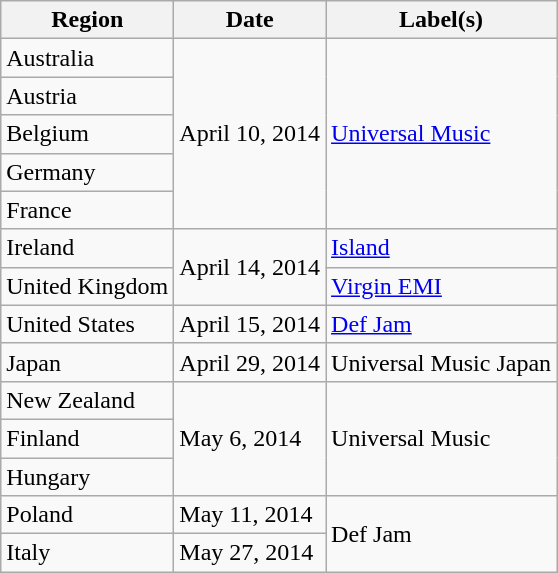<table class="wikitable">
<tr>
<th>Region</th>
<th>Date</th>
<th>Label(s)</th>
</tr>
<tr>
<td>Australia</td>
<td rowspan="5">April 10, 2014</td>
<td rowspan="5"><a href='#'>Universal Music</a></td>
</tr>
<tr>
<td>Austria</td>
</tr>
<tr>
<td>Belgium</td>
</tr>
<tr>
<td>Germany</td>
</tr>
<tr>
<td>France</td>
</tr>
<tr>
<td>Ireland</td>
<td rowspan="2">April 14, 2014</td>
<td><a href='#'>Island</a></td>
</tr>
<tr>
<td>United Kingdom</td>
<td><a href='#'>Virgin EMI</a></td>
</tr>
<tr>
<td>United States</td>
<td>April 15, 2014</td>
<td><a href='#'>Def Jam</a></td>
</tr>
<tr>
<td>Japan</td>
<td>April 29, 2014</td>
<td>Universal Music Japan</td>
</tr>
<tr>
<td>New Zealand</td>
<td rowspan="3">May 6, 2014</td>
<td rowspan="3">Universal Music</td>
</tr>
<tr>
<td>Finland</td>
</tr>
<tr>
<td>Hungary</td>
</tr>
<tr>
<td>Poland</td>
<td>May 11, 2014</td>
<td rowspan="2">Def Jam</td>
</tr>
<tr>
<td>Italy</td>
<td>May 27, 2014</td>
</tr>
</table>
